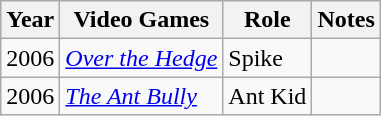<table class="wikitable sortable">
<tr>
<th>Year</th>
<th>Video Games</th>
<th>Role</th>
<th>Notes</th>
</tr>
<tr>
<td>2006</td>
<td><em><a href='#'>Over the Hedge</a></em></td>
<td>Spike</td>
<td></td>
</tr>
<tr>
<td>2006</td>
<td><em><a href='#'>The Ant Bully</a></em></td>
<td>Ant Kid</td>
<td></td>
</tr>
</table>
